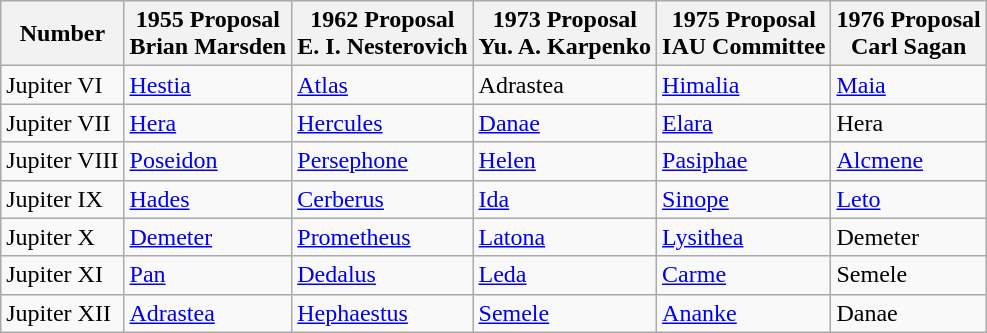<table class="wikitable">
<tr>
<th>Number</th>
<th>1955 Proposal <br> Brian Marsden</th>
<th>1962 Proposal <br> E. I. Nesterovich</th>
<th>1973 Proposal <br> Yu. A. Karpenko</th>
<th>1975 Proposal <br> IAU Committee</th>
<th>1976 Proposal<br>Carl Sagan</th>
</tr>
<tr>
<td>Jupiter VI</td>
<td><a href='#'>Hestia</a></td>
<td><a href='#'>Atlas</a></td>
<td>Adrastea</td>
<td><a href='#'>Himalia</a></td>
<td><a href='#'>Maia</a></td>
</tr>
<tr>
<td>Jupiter VII</td>
<td><a href='#'>Hera</a></td>
<td><a href='#'>Hercules</a></td>
<td><a href='#'>Danae</a></td>
<td><a href='#'>Elara</a></td>
<td>Hera</td>
</tr>
<tr>
<td>Jupiter VIII</td>
<td><a href='#'>Poseidon</a></td>
<td><a href='#'>Persephone</a></td>
<td><a href='#'>Helen</a></td>
<td><a href='#'>Pasiphae</a></td>
<td><a href='#'>Alcmene</a></td>
</tr>
<tr>
<td>Jupiter IX</td>
<td><a href='#'>Hades</a></td>
<td><a href='#'>Cerberus</a></td>
<td><a href='#'>Ida</a></td>
<td><a href='#'>Sinope</a></td>
<td><a href='#'>Leto</a></td>
</tr>
<tr>
<td>Jupiter X</td>
<td><a href='#'>Demeter</a></td>
<td><a href='#'>Prometheus</a></td>
<td><a href='#'>Latona</a></td>
<td><a href='#'>Lysithea</a></td>
<td>Demeter</td>
</tr>
<tr>
<td>Jupiter XI</td>
<td><a href='#'>Pan</a></td>
<td><a href='#'>Dedalus</a></td>
<td><a href='#'>Leda</a></td>
<td><a href='#'>Carme</a></td>
<td>Semele</td>
</tr>
<tr>
<td>Jupiter XII</td>
<td><a href='#'>Adrastea</a></td>
<td><a href='#'>Hephaestus</a></td>
<td><a href='#'>Semele</a></td>
<td><a href='#'>Ananke</a></td>
<td>Danae</td>
</tr>
</table>
